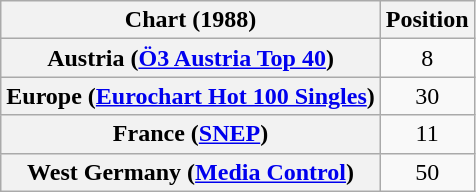<table class="wikitable sortable plainrowheaders" style="text-align:center">
<tr>
<th>Chart (1988)</th>
<th>Position</th>
</tr>
<tr>
<th scope="row">Austria (<a href='#'>Ö3 Austria Top 40</a>)</th>
<td>8</td>
</tr>
<tr>
<th scope="row">Europe (<a href='#'>Eurochart Hot 100 Singles</a>)</th>
<td>30</td>
</tr>
<tr>
<th scope="row">France (<a href='#'>SNEP</a>)</th>
<td>11</td>
</tr>
<tr>
<th scope="row">West Germany (<a href='#'>Media Control</a>)</th>
<td>50</td>
</tr>
</table>
